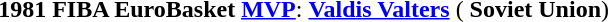<table width=95%>
<tr align=center>
<td><strong>1981 FIBA EuroBasket <a href='#'>MVP</a></strong>: <strong><a href='#'>Valdis Valters</a></strong> ( <strong>Soviet Union</strong>)</td>
</tr>
</table>
